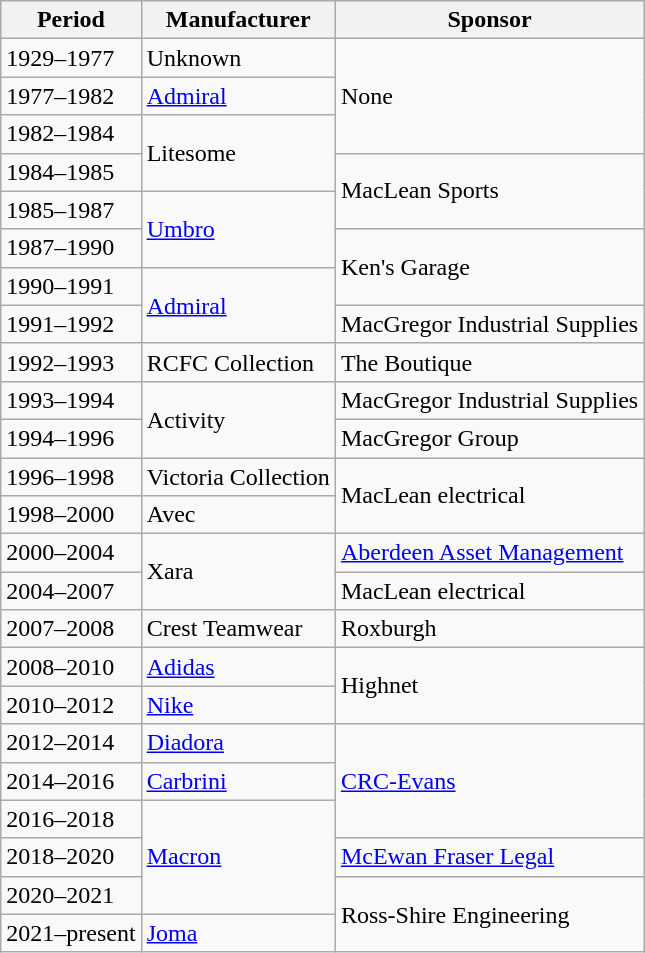<table class="wikitable">
<tr>
<th>Period</th>
<th>Manufacturer</th>
<th>Sponsor</th>
</tr>
<tr>
<td>1929–1977</td>
<td>Unknown</td>
<td rowspan="3">None</td>
</tr>
<tr>
<td>1977–1982</td>
<td> <a href='#'>Admiral</a></td>
</tr>
<tr>
<td>1982–1984</td>
<td rowspan="2"> Litesome</td>
</tr>
<tr>
<td>1984–1985</td>
<td rowspan="2"> MacLean Sports</td>
</tr>
<tr>
<td>1985–1987</td>
<td rowspan="2"> <a href='#'>Umbro</a></td>
</tr>
<tr>
<td>1987–1990</td>
<td rowspan="2"> Ken's Garage</td>
</tr>
<tr>
<td>1990–1991</td>
<td rowspan="2"> <a href='#'>Admiral</a></td>
</tr>
<tr>
<td>1991–1992</td>
<td> MacGregor Industrial Supplies</td>
</tr>
<tr>
<td>1992–1993</td>
<td> RCFC Collection</td>
<td> The Boutique</td>
</tr>
<tr>
<td>1993–1994</td>
<td rowspan="2">Activity</td>
<td> MacGregor Industrial Supplies</td>
</tr>
<tr>
<td>1994–1996</td>
<td> MacGregor Group</td>
</tr>
<tr>
<td>1996–1998</td>
<td> Victoria Collection</td>
<td rowspan="2"> MacLean electrical</td>
</tr>
<tr>
<td>1998–2000</td>
<td> Avec</td>
</tr>
<tr>
<td>2000–2004</td>
<td rowspan="2"> Xara</td>
<td> <a href='#'>Aberdeen Asset Management</a></td>
</tr>
<tr>
<td>2004–2007</td>
<td> MacLean electrical</td>
</tr>
<tr>
<td>2007–2008</td>
<td> Crest Teamwear</td>
<td> Roxburgh</td>
</tr>
<tr>
<td>2008–2010</td>
<td> <a href='#'>Adidas</a></td>
<td rowspan="2"> Highnet</td>
</tr>
<tr>
<td>2010–2012</td>
<td> <a href='#'>Nike</a></td>
</tr>
<tr>
<td>2012–2014</td>
<td> <a href='#'>Diadora</a></td>
<td rowspan="3"> <a href='#'>CRC-Evans</a></td>
</tr>
<tr>
<td>2014–2016</td>
<td> <a href='#'>Carbrini</a></td>
</tr>
<tr>
<td>2016–2018</td>
<td rowspan="3"> <a href='#'>Macron</a></td>
</tr>
<tr>
<td>2018–2020</td>
<td> <a href='#'>McEwan Fraser Legal</a></td>
</tr>
<tr>
<td>2020–2021</td>
<td rowspan="2"> Ross-Shire Engineering</td>
</tr>
<tr>
<td>2021–present</td>
<td> <a href='#'>Joma</a></td>
</tr>
</table>
